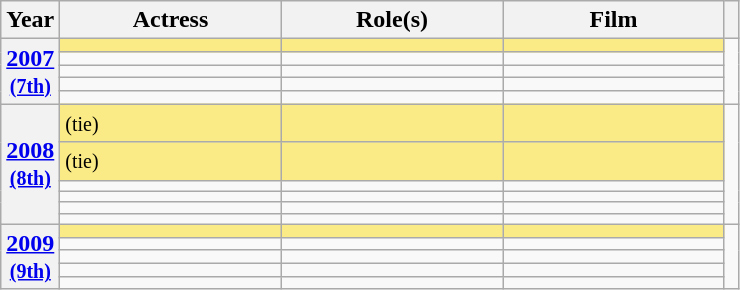<table class="wikitable sortable">
<tr>
<th scope="col" style="width:8%;">Year</th>
<th scope="col" style="width:30%;">Actress</th>
<th scope="col" style="width:30%;">Role(s)</th>
<th scope="col" style="width:30%;">Film</th>
<th scope="col" style="width:2%;" class="unsortable"></th>
</tr>
<tr>
<th scope="row" rowspan=5 style="text-align:center"><a href='#'>2007</a> <br><small><a href='#'>(7th)</a> </small></th>
<td style="background:#FAEB86;"><strong> </strong></td>
<td style="background:#FAEB86;"><strong></strong></td>
<td style="background:#FAEB86;"><strong></strong></td>
<td rowspan=5></td>
</tr>
<tr>
<td></td>
<td></td>
<td></td>
</tr>
<tr>
<td></td>
<td></td>
<td></td>
</tr>
<tr>
<td></td>
<td></td>
<td></td>
</tr>
<tr>
<td></td>
<td></td>
<td></td>
</tr>
<tr>
<th scope="row" rowspan=6 style="text-align:center"><a href='#'>2008</a> <br><small><a href='#'>(8th)</a> </small></th>
<td style="background:#FAEB86;"><strong> </strong> <small>(tie)</small></td>
<td style="background:#FAEB86;"><strong></strong></td>
<td style="background:#FAEB86;"><strong></strong></td>
<td rowspan=6></td>
</tr>
<tr>
<td style="background:#FAEB86;"><strong> </strong> <small>(tie)</small></td>
<td style="background:#FAEB86;"><strong></strong></td>
<td style="background:#FAEB86;"><strong></strong></td>
</tr>
<tr>
<td></td>
<td></td>
<td></td>
</tr>
<tr>
<td></td>
<td></td>
<td></td>
</tr>
<tr>
<td></td>
<td></td>
<td></td>
</tr>
<tr>
<td></td>
<td></td>
<td></td>
</tr>
<tr>
<th scope="row" rowspan=5 style="text-align:center"><a href='#'>2009</a> <br><small><a href='#'>(9th)</a> </small></th>
<td style="background:#FAEB86;"><strong> </strong></td>
<td style="background:#FAEB86;"><strong></strong></td>
<td style="background:#FAEB86;"><strong></strong></td>
<td rowspan=5></td>
</tr>
<tr>
<td></td>
<td></td>
<td></td>
</tr>
<tr>
<td></td>
<td></td>
<td></td>
</tr>
<tr>
<td></td>
<td></td>
<td></td>
</tr>
<tr>
<td></td>
<td></td>
<td></td>
</tr>
</table>
